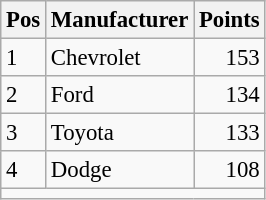<table class="wikitable" style="font-size: 95%;">
<tr>
<th>Pos</th>
<th>Manufacturer</th>
<th>Points</th>
</tr>
<tr>
<td>1</td>
<td>Chevrolet</td>
<td style="text-align:right;">153</td>
</tr>
<tr>
<td>2</td>
<td>Ford</td>
<td style="text-align:right;">134</td>
</tr>
<tr>
<td>3</td>
<td>Toyota</td>
<td style="text-align:right;">133</td>
</tr>
<tr>
<td>4</td>
<td>Dodge</td>
<td style="text-align:right;">108</td>
</tr>
<tr class="sortbottom">
<td colspan="9"></td>
</tr>
</table>
